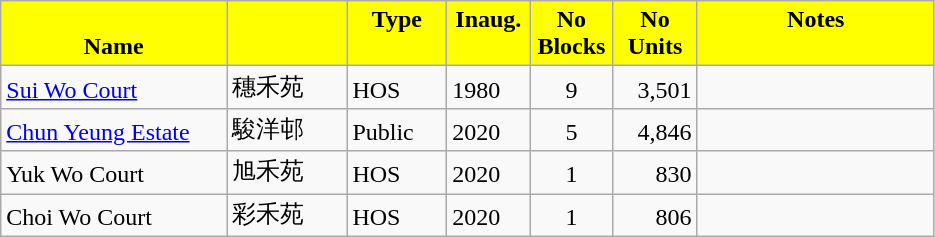<table class="wikitable">
<tr style="font-weight:bold;background-color:yellow;text-align:center;vertical-align:top;">
<td width="143.25" Height="12.75" style="vertical-align:bottom;">Name</td>
<td width="72.75" style="vertical-align:top;"></td>
<td width="59.25" style="vertical-align:top;">Type</td>
<td width="48" style="vertical-align:top;">Inaug.</td>
<td width="48" style="vertical-align:top;">No Blocks</td>
<td width="48.75" style="vertical-align:bottom;">No Units</td>
<td width="150.75" style="vertical-align:top;">Notes</td>
</tr>
<tr style="vertical-align:bottom;">
<td Height="12.75"><a href='#'>Sui Wo Court</a></td>
<td>穗禾苑</td>
<td>HOS</td>
<td>1980</td>
<td align="center">9</td>
<td align="right">3,501</td>
<td></td>
</tr>
<tr style="vertical-align:bottom;">
<td Height="12.75"><a href='#'>Chun Yeung Estate</a></td>
<td>駿洋邨</td>
<td>Public</td>
<td>2020</td>
<td align="center">5</td>
<td align="right">4,846</td>
<td></td>
</tr>
<tr style="vertical-align:bottom;">
<td Height="12.75">Yuk Wo Court</td>
<td>旭禾苑</td>
<td>HOS</td>
<td>2020</td>
<td align="center">1</td>
<td align="right">830</td>
<td></td>
</tr>
<tr style="vertical-align:bottom;">
<td Height="12.75">Choi Wo Court</td>
<td>彩禾苑</td>
<td>HOS</td>
<td>2020</td>
<td align="center">1</td>
<td align="right">806</td>
<td></td>
</tr>
</table>
